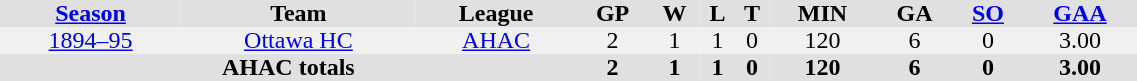<table BORDER="0" CELLPADDING="0" CELLSPACING="0" width="60%">
<tr bgcolor="#e0e0e0">
<th colspan="3" bgcolor="#ffffff"></th>
<th rowspan="99" bgcolor="#ffffff"></th>
</tr>
<tr bgcolor="#e0e0e0" ALIGN="center">
<th><a href='#'>Season</a></th>
<th>Team</th>
<th>League</th>
<th>GP</th>
<th>W</th>
<th>L</th>
<th>T</th>
<th>MIN</th>
<th>GA</th>
<th><a href='#'>SO</a></th>
<th><a href='#'>GAA</a></th>
</tr>
<tr ALIGN="center" bgcolor="#f0f0f0">
<td><a href='#'>1894–95</a></td>
<td><a href='#'>Ottawa HC</a></td>
<td><a href='#'>AHAC</a></td>
<td>2</td>
<td>1</td>
<td>1</td>
<td>0</td>
<td>120</td>
<td>6</td>
<td>0</td>
<td>3.00</td>
</tr>
<tr bgcolor="#e0e0e0">
<th colspan="3">AHAC totals</th>
<th>2</th>
<th>1</th>
<th>1</th>
<th>0</th>
<th>120</th>
<th>6</th>
<th>0</th>
<th>3.00</th>
</tr>
</table>
